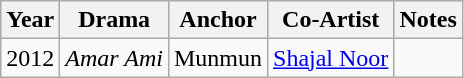<table class="wikitable sortable">
<tr>
<th>Year</th>
<th>Drama</th>
<th>Anchor</th>
<th>Co-Artist</th>
<th>Notes</th>
</tr>
<tr>
<td>2012</td>
<td><em>Amar Ami</em></td>
<td>Munmun</td>
<td><a href='#'>Shajal Noor</a></td>
<td></td>
</tr>
</table>
